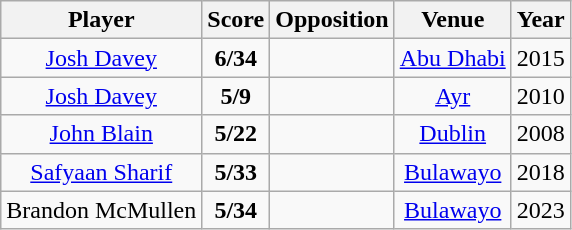<table class="wikitable sortable" style="text-align: center;">
<tr>
<th>Player</th>
<th>Score</th>
<th>Opposition</th>
<th>Venue</th>
<th>Year</th>
</tr>
<tr>
<td><a href='#'>Josh Davey</a></td>
<td><strong>6/34</strong></td>
<td></td>
<td><a href='#'>Abu Dhabi</a></td>
<td>2015</td>
</tr>
<tr>
<td><a href='#'>Josh Davey</a></td>
<td><strong>5/9</strong></td>
<td></td>
<td><a href='#'>Ayr</a></td>
<td>2010</td>
</tr>
<tr>
<td><a href='#'>John Blain</a></td>
<td><strong>5/22</strong></td>
<td></td>
<td><a href='#'>Dublin</a></td>
<td>2008</td>
</tr>
<tr>
<td><a href='#'>Safyaan Sharif</a></td>
<td><strong>5/33</strong></td>
<td></td>
<td><a href='#'>Bulawayo</a></td>
<td>2018</td>
</tr>
<tr>
<td>Brandon McMullen</td>
<td><strong>5/34</strong></td>
<td></td>
<td><a href='#'>Bulawayo</a></td>
<td>2023</td>
</tr>
</table>
